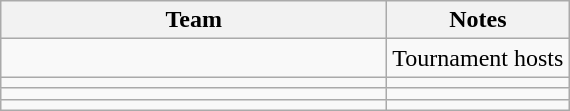<table class="wikitable">
<tr>
<th scope="col" style="width:250px;">Team</th>
<th>Notes</th>
</tr>
<tr>
<td><strong></strong></td>
<td>Tournament hosts</td>
</tr>
<tr>
<td><strong></strong></td>
<td></td>
</tr>
<tr>
<td></td>
<td></td>
</tr>
<tr>
<td></td>
<td></td>
</tr>
</table>
